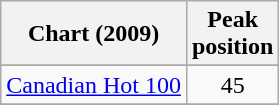<table class="wikitable">
<tr>
<th align="center">Chart (2009)</th>
<th align="center">Peak<br>position</th>
</tr>
<tr>
</tr>
<tr>
<td align="left"><a href='#'>Canadian Hot 100</a></td>
<td align="center">45</td>
</tr>
<tr>
</tr>
<tr>
</tr>
</table>
